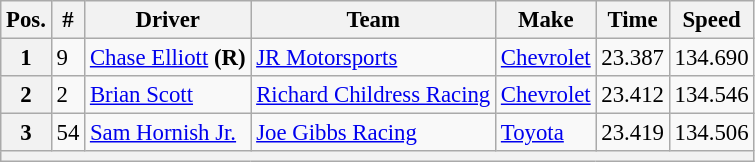<table class="wikitable" style="font-size:95%">
<tr>
<th>Pos.</th>
<th>#</th>
<th>Driver</th>
<th>Team</th>
<th>Make</th>
<th>Time</th>
<th>Speed</th>
</tr>
<tr>
<th>1</th>
<td>9</td>
<td><a href='#'>Chase Elliott</a> <strong>(R)</strong></td>
<td><a href='#'>JR Motorsports</a></td>
<td><a href='#'>Chevrolet</a></td>
<td>23.387</td>
<td>134.690</td>
</tr>
<tr>
<th>2</th>
<td>2</td>
<td><a href='#'>Brian Scott</a></td>
<td><a href='#'>Richard Childress Racing</a></td>
<td><a href='#'>Chevrolet</a></td>
<td>23.412</td>
<td>134.546</td>
</tr>
<tr>
<th>3</th>
<td>54</td>
<td><a href='#'>Sam Hornish Jr.</a></td>
<td><a href='#'>Joe Gibbs Racing</a></td>
<td><a href='#'>Toyota</a></td>
<td>23.419</td>
<td>134.506</td>
</tr>
<tr>
<th colspan="7"></th>
</tr>
</table>
